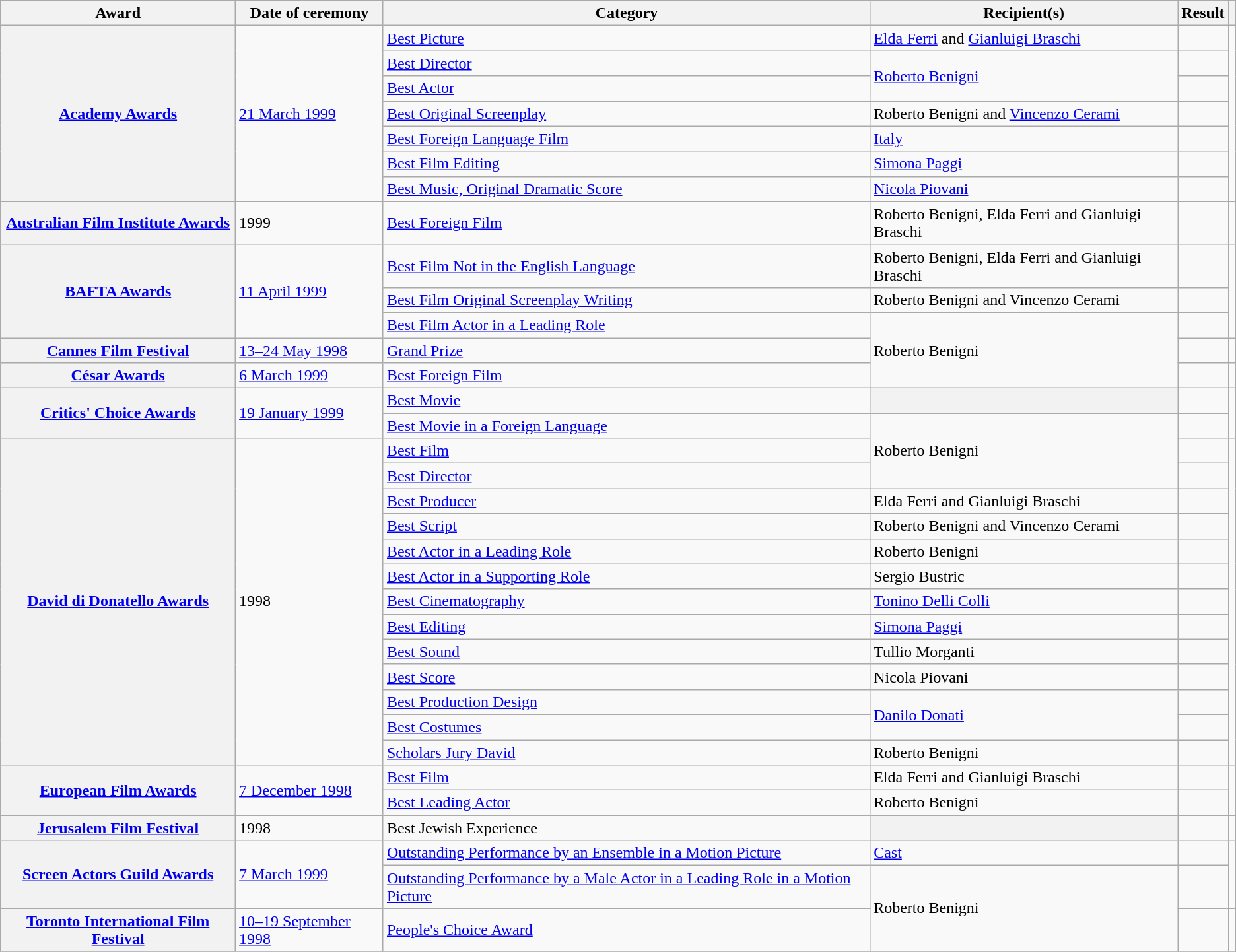<table class="wikitable plainrowheaders sortable">
<tr>
<th scope="col">Award</th>
<th scope="col">Date of ceremony</th>
<th scope="col">Category</th>
<th scope="col">Recipient(s)</th>
<th scope="col">Result</th>
<th scope="col" class="unsortable"></th>
</tr>
<tr>
<th scope="row" rowspan=7><a href='#'>Academy Awards</a></th>
<td rowspan="7"><a href='#'>21 March 1999</a></td>
<td><a href='#'>Best Picture</a></td>
<td><a href='#'>Elda Ferri</a> and <a href='#'>Gianluigi Braschi</a></td>
<td></td>
<td rowspan="7"></td>
</tr>
<tr>
<td><a href='#'>Best Director</a></td>
<td rowspan="2"><a href='#'>Roberto Benigni</a></td>
<td></td>
</tr>
<tr>
<td><a href='#'>Best Actor</a></td>
<td></td>
</tr>
<tr>
<td><a href='#'>Best Original Screenplay</a></td>
<td>Roberto Benigni and <a href='#'>Vincenzo Cerami</a></td>
<td></td>
</tr>
<tr>
<td><a href='#'>Best Foreign Language Film</a></td>
<td><a href='#'>Italy</a></td>
<td></td>
</tr>
<tr>
<td><a href='#'>Best Film Editing</a></td>
<td><a href='#'>Simona Paggi</a></td>
<td></td>
</tr>
<tr>
<td><a href='#'>Best Music, Original Dramatic Score</a></td>
<td><a href='#'>Nicola Piovani</a></td>
<td></td>
</tr>
<tr>
<th scope="row"><a href='#'>Australian Film Institute Awards</a></th>
<td>1999</td>
<td><a href='#'>Best Foreign Film</a></td>
<td>Roberto Benigni, Elda Ferri and Gianluigi Braschi</td>
<td></td>
<td rowspan="1"></td>
</tr>
<tr>
<th scope="row" rowspan=3><a href='#'>BAFTA Awards</a></th>
<td rowspan="3"><a href='#'>11 April 1999</a></td>
<td><a href='#'>Best Film Not in the English Language</a></td>
<td>Roberto Benigni, Elda Ferri and Gianluigi Braschi</td>
<td></td>
<td rowspan="3"></td>
</tr>
<tr>
<td><a href='#'>Best Film Original Screenplay Writing</a></td>
<td>Roberto Benigni and Vincenzo Cerami</td>
<td></td>
</tr>
<tr>
<td><a href='#'>Best Film Actor in a Leading Role</a></td>
<td rowspan="3">Roberto Benigni</td>
<td></td>
</tr>
<tr>
<th scope="row"><a href='#'>Cannes Film Festival</a></th>
<td rowspan="1"><a href='#'>13–24 May 1998</a></td>
<td><a href='#'>Grand Prize</a></td>
<td></td>
<td rowspan="1"></td>
</tr>
<tr>
<th scope="row"><a href='#'>César Awards</a></th>
<td rowspan="1"><a href='#'>6 March 1999</a></td>
<td><a href='#'>Best Foreign Film</a></td>
<td></td>
<td rowspan="1"></td>
</tr>
<tr>
<th scope="row" rowspan=2><a href='#'>Critics' Choice Awards</a></th>
<td rowspan="2"><a href='#'>19 January 1999</a></td>
<td><a href='#'>Best Movie</a></td>
<th></th>
<td></td>
<td rowspan="2"></td>
</tr>
<tr>
<td><a href='#'>Best Movie in a Foreign Language</a></td>
<td rowspan=3>Roberto Benigni</td>
<td></td>
</tr>
<tr>
<th scope="row" rowspan=13><a href='#'>David di Donatello Awards</a></th>
<td rowspan="13">1998</td>
<td><a href='#'>Best Film</a></td>
<td></td>
<td rowspan="13"></td>
</tr>
<tr>
<td><a href='#'>Best Director</a></td>
<td></td>
</tr>
<tr>
<td><a href='#'>Best Producer</a></td>
<td>Elda Ferri and Gianluigi Braschi</td>
<td></td>
</tr>
<tr>
<td><a href='#'>Best Script</a></td>
<td>Roberto Benigni and Vincenzo Cerami</td>
<td></td>
</tr>
<tr>
<td><a href='#'>Best Actor in a Leading Role</a></td>
<td>Roberto Benigni</td>
<td></td>
</tr>
<tr>
<td><a href='#'>Best Actor in a Supporting Role</a></td>
<td>Sergio Bustric</td>
<td></td>
</tr>
<tr>
<td><a href='#'>Best Cinematography</a></td>
<td><a href='#'>Tonino Delli Colli</a></td>
<td></td>
</tr>
<tr>
<td><a href='#'>Best Editing</a></td>
<td><a href='#'>Simona Paggi</a></td>
<td></td>
</tr>
<tr>
<td><a href='#'>Best Sound</a></td>
<td>Tullio Morganti</td>
<td></td>
</tr>
<tr>
<td><a href='#'>Best Score</a></td>
<td>Nicola Piovani</td>
<td></td>
</tr>
<tr>
<td><a href='#'>Best Production Design</a></td>
<td rowspan="2"><a href='#'>Danilo Donati</a></td>
<td></td>
</tr>
<tr>
<td><a href='#'>Best Costumes</a></td>
<td></td>
</tr>
<tr>
<td><a href='#'>Scholars Jury David</a></td>
<td>Roberto Benigni</td>
<td></td>
</tr>
<tr>
<th scope="row" rowspan=2><a href='#'>European Film Awards</a></th>
<td rowspan="2"><a href='#'>7 December 1998</a></td>
<td><a href='#'>Best Film</a></td>
<td>Elda Ferri and Gianluigi Braschi</td>
<td></td>
<td rowspan="2"></td>
</tr>
<tr>
<td><a href='#'>Best Leading Actor</a></td>
<td>Roberto Benigni</td>
<td></td>
</tr>
<tr>
<th scope="row"><a href='#'>Jerusalem Film Festival</a></th>
<td>1998</td>
<td>Best Jewish Experience</td>
<th></th>
<td></td>
<td rowspan="1"></td>
</tr>
<tr>
<th scope="row" rowspan=2><a href='#'>Screen Actors Guild Awards</a></th>
<td rowspan="2"><a href='#'>7 March 1999</a></td>
<td><a href='#'>Outstanding Performance by an Ensemble in a Motion Picture</a></td>
<td><a href='#'>Cast</a></td>
<td></td>
<td rowspan="2"></td>
</tr>
<tr>
<td><a href='#'>Outstanding Performance by a Male Actor in a Leading Role in a Motion Picture</a></td>
<td rowspan=2>Roberto Benigni</td>
<td></td>
</tr>
<tr>
<th scope="row"><a href='#'>Toronto International Film Festival</a></th>
<td rowspan="1"><a href='#'>10–19 September 1998</a></td>
<td><a href='#'>People's Choice Award</a></td>
<td></td>
<td rowspan="1"></td>
</tr>
<tr>
</tr>
</table>
